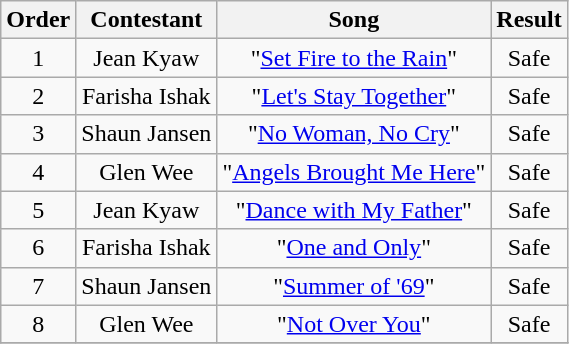<table class="wikitable plainrowheaders" style="text-align:center;">
<tr>
<th scope="col">Order</th>
<th scope="col">Contestant</th>
<th scope="col">Song</th>
<th scope="col">Result</th>
</tr>
<tr>
<td>1</td>
<td>Jean Kyaw</td>
<td>"<a href='#'>Set Fire to the Rain</a>"</td>
<td>Safe</td>
</tr>
<tr>
<td>2</td>
<td>Farisha Ishak</td>
<td>"<a href='#'>Let's Stay Together</a>"</td>
<td>Safe</td>
</tr>
<tr>
<td>3</td>
<td>Shaun Jansen</td>
<td>"<a href='#'>No Woman, No Cry</a>"</td>
<td>Safe</td>
</tr>
<tr>
<td>4</td>
<td>Glen Wee</td>
<td>"<a href='#'>Angels Brought Me Here</a>"</td>
<td>Safe</td>
</tr>
<tr>
<td>5</td>
<td>Jean Kyaw</td>
<td>"<a href='#'>Dance with My Father</a>"</td>
<td>Safe</td>
</tr>
<tr>
<td>6</td>
<td>Farisha Ishak</td>
<td>"<a href='#'>One and Only</a>"</td>
<td>Safe</td>
</tr>
<tr>
<td>7</td>
<td>Shaun Jansen</td>
<td>"<a href='#'>Summer of '69</a>"</td>
<td>Safe</td>
</tr>
<tr>
<td>8</td>
<td>Glen Wee</td>
<td>"<a href='#'>Not Over You</a>"</td>
<td>Safe</td>
</tr>
<tr>
</tr>
</table>
